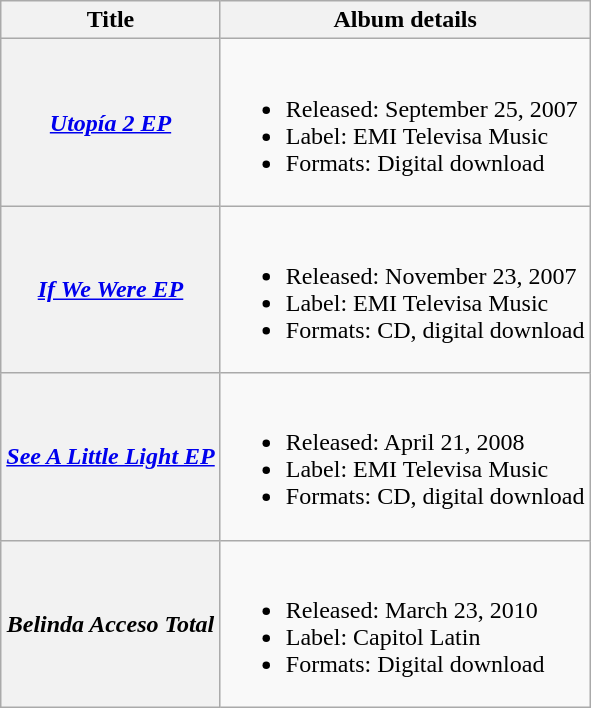<table class="wikitable plainrowheaders" style="text-align:center;">
<tr>
<th>Title</th>
<th>Album details</th>
</tr>
<tr>
<th scope="row" align="center"><em><a href='#'>Utopía 2 EP</a></em></th>
<td align="left"><br><ul><li>Released: September 25, 2007</li><li>Label: EMI Televisa Music</li><li>Formats: Digital download</li></ul></td>
</tr>
<tr>
<th scope="row" align="center"><em><a href='#'>If We Were EP</a></em></th>
<td align="left"><br><ul><li>Released: November 23, 2007</li><li>Label: EMI Televisa Music</li><li>Formats: CD, digital download</li></ul></td>
</tr>
<tr>
<th scope="row" align="center"><em><a href='#'>See A Little Light EP</a></em></th>
<td align="left"><br><ul><li>Released: April 21, 2008</li><li>Label: EMI Televisa Music</li><li>Formats: CD, digital download</li></ul></td>
</tr>
<tr>
<th scope="row" align="center"><em>Belinda Acceso Total</em></th>
<td align="left"><br><ul><li>Released: March 23, 2010</li><li>Label: Capitol Latin</li><li>Formats: Digital download</li></ul></td>
</tr>
</table>
